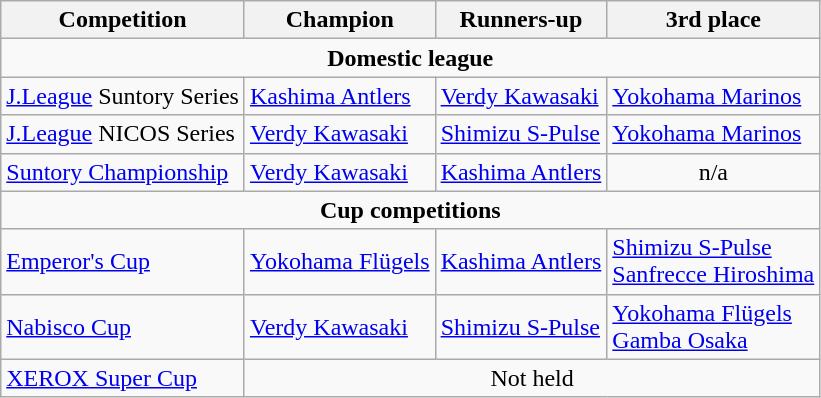<table class="wikitable">
<tr>
<th>Competition</th>
<th>Champion</th>
<th>Runners-up</th>
<th>3rd place</th>
</tr>
<tr>
<td colspan=4; align=center><strong>Domestic league</strong></td>
</tr>
<tr>
<td><a href='#'>J.League</a> Suntory Series</td>
<td><a href='#'>Kashima Antlers</a></td>
<td><a href='#'>Verdy Kawasaki</a></td>
<td><a href='#'>Yokohama Marinos</a></td>
</tr>
<tr>
<td><a href='#'>J.League</a> NICOS Series</td>
<td><a href='#'>Verdy Kawasaki</a></td>
<td><a href='#'>Shimizu S-Pulse</a></td>
<td><a href='#'>Yokohama Marinos</a></td>
</tr>
<tr>
<td><a href='#'>Suntory Championship</a></td>
<td><a href='#'>Verdy Kawasaki</a></td>
<td><a href='#'>Kashima Antlers</a></td>
<td align="center">n/a</td>
</tr>
<tr>
<td colspan=4; align=center><strong>Cup competitions</strong></td>
</tr>
<tr>
<td><a href='#'>Emperor's Cup</a></td>
<td><a href='#'>Yokohama Flügels</a></td>
<td><a href='#'>Kashima Antlers</a></td>
<td><a href='#'>Shimizu S-Pulse</a><br><a href='#'>Sanfrecce Hiroshima</a></td>
</tr>
<tr>
<td><a href='#'>Nabisco Cup</a></td>
<td><a href='#'>Verdy Kawasaki</a></td>
<td><a href='#'>Shimizu S-Pulse</a></td>
<td><a href='#'>Yokohama Flügels</a><br><a href='#'>Gamba Osaka</a></td>
</tr>
<tr>
<td><a href='#'>XEROX Super Cup</a></td>
<td colspan=3; align=center>Not held</td>
</tr>
</table>
